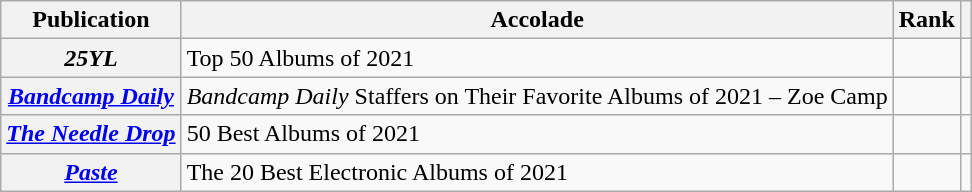<table class="wikitable sortable plainrowheaders">
<tr>
<th scope="col">Publication</th>
<th scope="col">Accolade</th>
<th scope="col">Rank</th>
<th class="unsortable" scope="col"></th>
</tr>
<tr>
<th scope="row"><em>25YL</em></th>
<td>Top 50 Albums of 2021</td>
<td></td>
<td></td>
</tr>
<tr>
<th scope="row"><em><a href='#'>Bandcamp Daily</a></em></th>
<td><em>Bandcamp Daily</em> Staffers on Their Favorite Albums of 2021 – Zoe Camp</td>
<td></td>
<td></td>
</tr>
<tr>
<th scope="row"><em><a href='#'>The Needle Drop</a></em></th>
<td>50 Best Albums of 2021</td>
<td></td>
<td></td>
</tr>
<tr>
<th scope="row"><em><a href='#'>Paste</a></em></th>
<td>The 20 Best Electronic Albums of 2021</td>
<td></td>
<td></td>
</tr>
</table>
